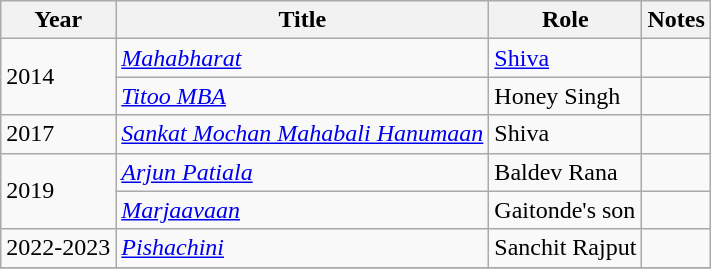<table class="wikitable sortable">
<tr>
<th>Year</th>
<th>Title</th>
<th>Role</th>
<th>Notes</th>
</tr>
<tr>
<td rowspan="2">2014</td>
<td><em><a href='#'>Mahabharat</a></em></td>
<td><a href='#'>Shiva</a></td>
<td></td>
</tr>
<tr>
<td><em><a href='#'>Titoo MBA</a></em></td>
<td>Honey Singh</td>
<td></td>
</tr>
<tr>
<td>2017</td>
<td><em><a href='#'>Sankat Mochan Mahabali Hanumaan</a></em></td>
<td>Shiva</td>
<td></td>
</tr>
<tr>
<td rowspan="2">2019</td>
<td><em><a href='#'>Arjun Patiala</a></em></td>
<td>Baldev Rana</td>
<td></td>
</tr>
<tr>
<td><em><a href='#'>Marjaavaan</a></em></td>
<td>Gaitonde's son</td>
<td></td>
</tr>
<tr>
<td>2022-2023</td>
<td><em><a href='#'>Pishachini</a></em></td>
<td>Sanchit Rajput</td>
<td></td>
</tr>
<tr>
</tr>
</table>
